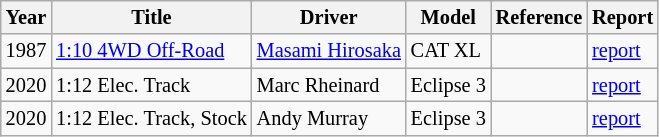<table class="wikitable" style="font-size: 85%;">
<tr>
<th>Year</th>
<th>Title</th>
<th>Driver</th>
<th>Model</th>
<th>Reference</th>
<th>Report</th>
</tr>
<tr>
<td>1987</td>
<td><a href='#'>1:10 4WD Off-Road</a></td>
<td> <a href='#'>Masami Hirosaka</a></td>
<td>CAT XL</td>
<td></td>
<td><a href='#'>report</a></td>
</tr>
<tr>
<td>2020</td>
<td>1:12 Elec. Track</td>
<td> Marc Rheinard</td>
<td>Eclipse 3</td>
<td></td>
<td><a href='#'>report</a></td>
</tr>
<tr>
<td>2020</td>
<td>1:12 Elec. Track, Stock</td>
<td> Andy Murray</td>
<td>Eclipse 3</td>
<td></td>
<td><a href='#'>report</a></td>
</tr>
</table>
